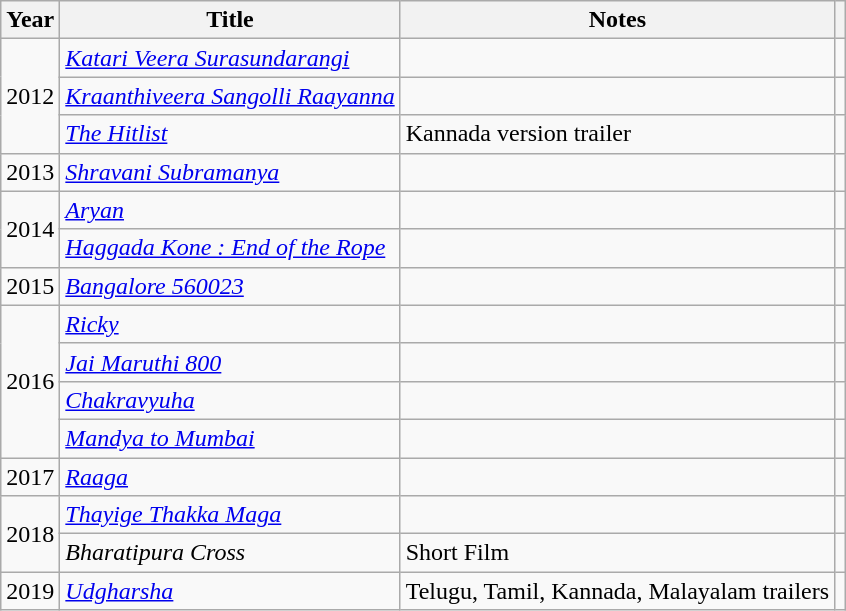<table class="wikitable sortable plainrowheaders">
<tr>
<th scope="col">Year</th>
<th scope="col">Title</th>
<th scope="col" class="unsortable">Notes</th>
<th scope="col" class="unsortable"></th>
</tr>
<tr>
<td rowspan="3">2012</td>
<td><em><a href='#'>Katari Veera Surasundarangi</a></em></td>
<td></td>
<td></td>
</tr>
<tr>
<td><em><a href='#'>Kraanthiveera Sangolli Raayanna</a></em></td>
<td></td>
<td></td>
</tr>
<tr>
<td><em><a href='#'>The Hitlist</a></em></td>
<td>Kannada version trailer</td>
<td style="text-align:center;"></td>
</tr>
<tr>
<td>2013</td>
<td><em><a href='#'>Shravani Subramanya</a></em></td>
<td></td>
<td></td>
</tr>
<tr>
<td rowspan="2">2014</td>
<td><em><a href='#'>Aryan</a></em></td>
<td></td>
<td></td>
</tr>
<tr>
<td><em><a href='#'>Haggada Kone : End of the Rope</a></em></td>
<td></td>
<td style="text-align:center;"></td>
</tr>
<tr>
<td>2015</td>
<td><em><a href='#'>Bangalore 560023</a></em></td>
<td></td>
<td style="text-align:center;"></td>
</tr>
<tr>
<td rowspan="4">2016</td>
<td><em><a href='#'>Ricky</a></em></td>
<td></td>
<td style="text-align:center;"></td>
</tr>
<tr>
<td><em><a href='#'>Jai Maruthi 800</a></em></td>
<td></td>
<td style="text-align:center;"></td>
</tr>
<tr>
<td><em><a href='#'>Chakravyuha</a></em></td>
<td></td>
<td style="text-align:center;"></td>
</tr>
<tr>
<td><em><a href='#'>Mandya to Mumbai</a></em></td>
<td></td>
<td></td>
</tr>
<tr>
<td>2017</td>
<td><em><a href='#'>Raaga</a></em></td>
<td></td>
<td style="text-align:center;"></td>
</tr>
<tr>
<td rowspan="2">2018</td>
<td><em><a href='#'>Thayige Thakka Maga</a></em></td>
<td></td>
<td></td>
</tr>
<tr>
<td><em>Bharatipura Cross</em></td>
<td>Short Film</td>
<td style="text-align:center;"></td>
</tr>
<tr>
<td>2019</td>
<td><em><a href='#'>Udgharsha</a></em></td>
<td>Telugu, Tamil, Kannada, Malayalam trailers</td>
<td style="text-align:center;"></td>
</tr>
</table>
